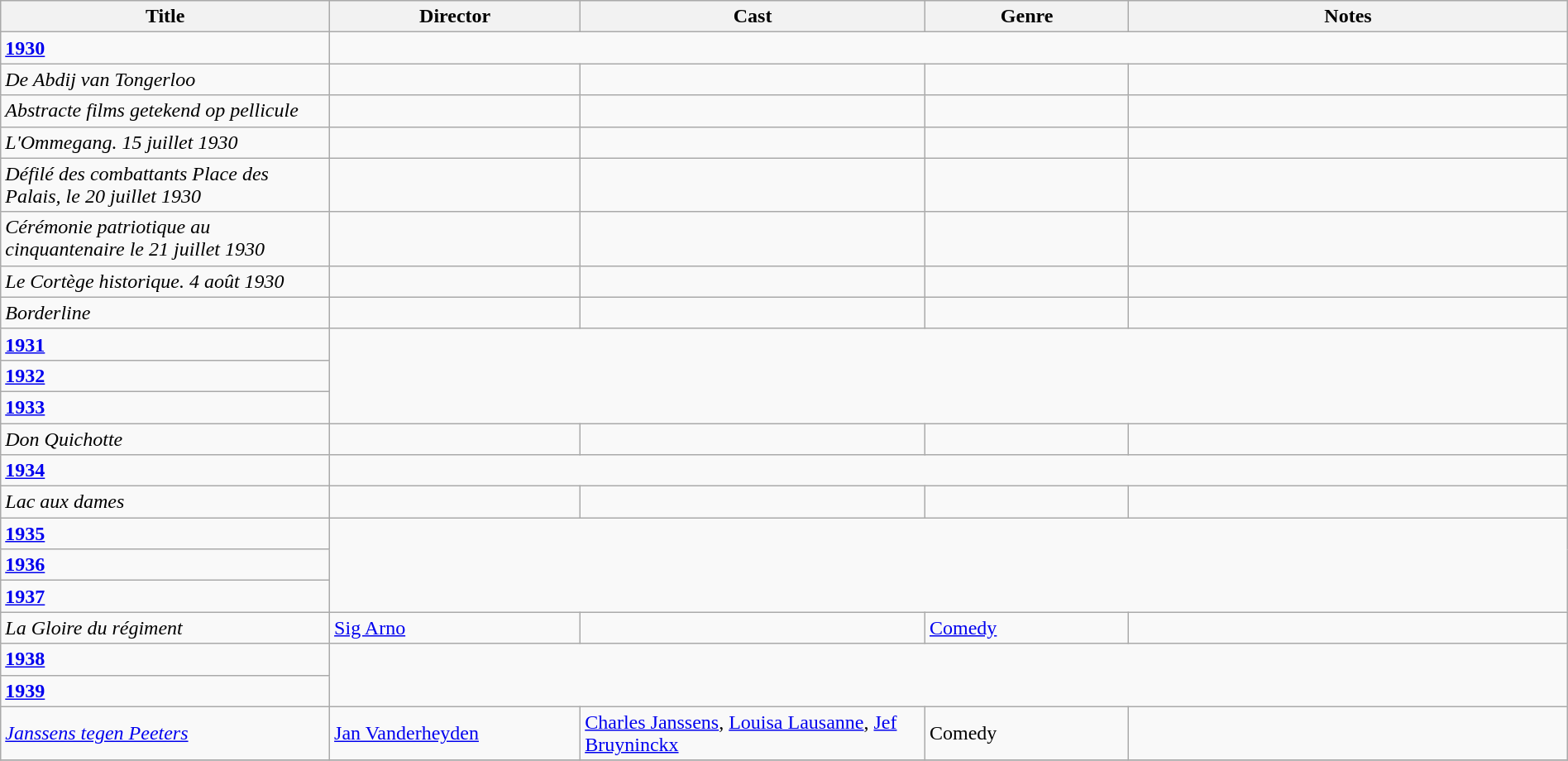<table class="wikitable" width= "100%">
<tr>
<th width=21%>Title</th>
<th width=16%>Director</th>
<th width=22%>Cast</th>
<th width=13%>Genre</th>
<th width=28%>Notes</th>
</tr>
<tr>
<td><strong><a href='#'>1930</a></strong></td>
</tr>
<tr>
<td><em>De Abdij van Tongerloo</em></td>
<td></td>
<td></td>
<td></td>
<td></td>
</tr>
<tr>
<td><em>Abstracte films getekend op pellicule</em></td>
<td></td>
<td></td>
<td></td>
<td></td>
</tr>
<tr>
<td><em>L'Ommegang. 15 juillet 1930</em></td>
<td></td>
<td></td>
<td></td>
<td></td>
</tr>
<tr>
<td><em>Défilé des combattants Place des Palais, le 20 juillet 1930</em></td>
<td></td>
<td></td>
<td></td>
<td></td>
</tr>
<tr>
<td><em>Cérémonie patriotique au cinquantenaire le 21 juillet 1930</em></td>
<td></td>
<td></td>
<td></td>
<td></td>
</tr>
<tr>
<td><em>Le Cortège historique. 4 août 1930</em></td>
<td></td>
<td></td>
<td></td>
<td></td>
</tr>
<tr>
<td><em>Borderline</em></td>
<td></td>
<td></td>
<td></td>
<td></td>
</tr>
<tr>
<td><strong><a href='#'>1931</a></strong></td>
</tr>
<tr>
<td><strong><a href='#'>1932</a></strong></td>
</tr>
<tr>
<td><strong><a href='#'>1933</a></strong></td>
</tr>
<tr>
<td><em>Don Quichotte</em></td>
<td></td>
<td></td>
<td></td>
<td></td>
</tr>
<tr>
<td><strong><a href='#'>1934</a></strong></td>
</tr>
<tr>
<td><em>Lac aux dames</em></td>
<td></td>
<td></td>
<td></td>
<td></td>
</tr>
<tr>
<td><strong><a href='#'>1935</a></strong></td>
</tr>
<tr>
<td><strong><a href='#'>1936</a></strong></td>
</tr>
<tr>
<td><strong><a href='#'>1937</a></strong></td>
</tr>
<tr>
<td><em>La Gloire du régiment</em></td>
<td><a href='#'>Sig Arno</a></td>
<td></td>
<td><a href='#'>Comedy</a></td>
<td></td>
</tr>
<tr>
<td><strong><a href='#'>1938</a></strong></td>
</tr>
<tr>
<td><strong><a href='#'>1939</a></strong></td>
</tr>
<tr>
<td><em><a href='#'>Janssens tegen Peeters</a></em></td>
<td><a href='#'>Jan Vanderheyden</a></td>
<td><a href='#'>Charles Janssens</a>, <a href='#'>Louisa Lausanne</a>, <a href='#'>Jef Bruyninckx</a></td>
<td>Comedy</td>
<td></td>
</tr>
<tr>
</tr>
</table>
